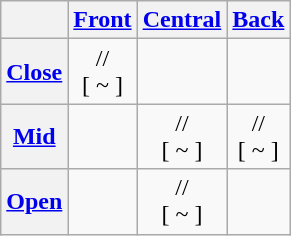<table class="wikitable">
<tr style="text-align:center;">
<th></th>
<th><a href='#'>Front</a></th>
<th><a href='#'>Central</a></th>
<th><a href='#'>Back</a></th>
</tr>
<tr style="text-align:center;">
<th><a href='#'>Close</a></th>
<td>//<br>[ ~ ]</td>
<td></td>
<td></td>
</tr>
<tr style="text-align:center;">
<th><a href='#'>Mid</a></th>
<td></td>
<td>//<br>[ ~ ]</td>
<td>//<br>[ ~ ]</td>
</tr>
<tr style="text-align:center;">
<th><a href='#'>Open</a></th>
<td></td>
<td>//<br>[ ~ ]</td>
<td></td>
</tr>
</table>
